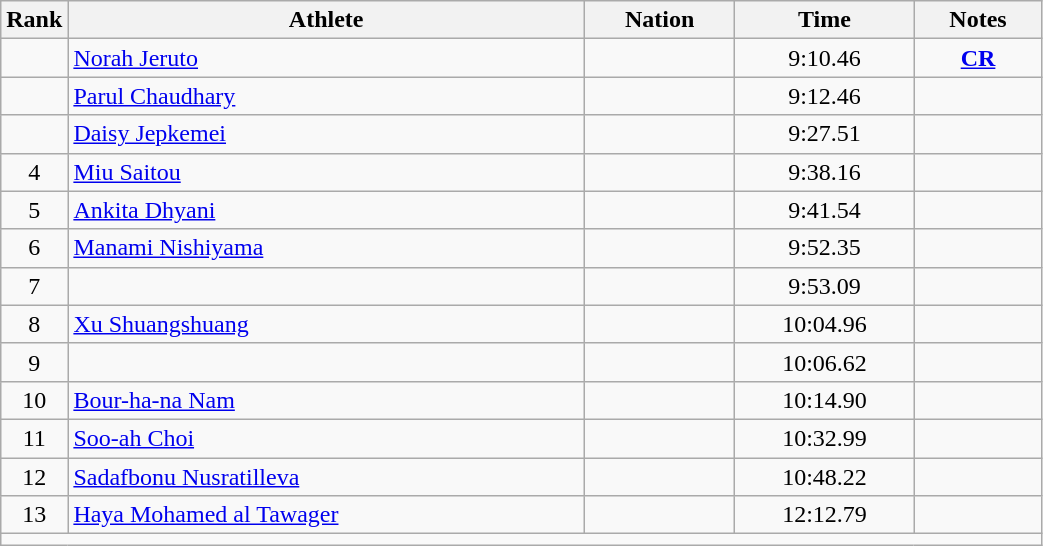<table class="wikitable sortable" style="text-align:center;width: 55%;">
<tr>
<th scope="col" style="width: 10px;">Rank</th>
<th scope="col">Athlete</th>
<th scope="col">Nation</th>
<th scope="col">Time</th>
<th scope="col">Notes</th>
</tr>
<tr>
<td></td>
<td align=left><a href='#'>Norah Jeruto</a></td>
<td align=left></td>
<td>9:10.46</td>
<td><strong><a href='#'>CR</a></strong></td>
</tr>
<tr>
<td></td>
<td align=left><a href='#'>Parul Chaudhary</a></td>
<td align=left></td>
<td>9:12.46</td>
<td></td>
</tr>
<tr>
<td></td>
<td align=left><a href='#'>Daisy Jepkemei</a></td>
<td align=left></td>
<td>9:27.51</td>
<td></td>
</tr>
<tr>
<td>4</td>
<td align=left><a href='#'>Miu Saitou</a></td>
<td align=left></td>
<td>9:38.16</td>
<td></td>
</tr>
<tr>
<td>5</td>
<td align=left><a href='#'>Ankita Dhyani</a></td>
<td align=left></td>
<td>9:41.54</td>
<td></td>
</tr>
<tr>
<td>6</td>
<td align=left><a href='#'>Manami Nishiyama</a></td>
<td align=left></td>
<td>9:52.35</td>
<td></td>
</tr>
<tr>
<td>7</td>
<td align=left></td>
<td align=left></td>
<td>9:53.09</td>
<td></td>
</tr>
<tr>
<td>8</td>
<td align=left><a href='#'>Xu Shuangshuang</a></td>
<td align=left></td>
<td>10:04.96</td>
<td></td>
</tr>
<tr>
<td>9</td>
<td align=left></td>
<td align=left></td>
<td>10:06.62</td>
<td></td>
</tr>
<tr>
<td>10</td>
<td align=left><a href='#'>Bour-ha-na Nam</a></td>
<td align=left></td>
<td>10:14.90</td>
<td></td>
</tr>
<tr>
<td>11</td>
<td align=left><a href='#'>Soo-ah Choi</a></td>
<td align=left></td>
<td>10:32.99</td>
<td></td>
</tr>
<tr>
<td>12</td>
<td align=left><a href='#'>Sadafbonu Nusratilleva</a></td>
<td align=left></td>
<td>10:48.22</td>
<td></td>
</tr>
<tr>
<td>13</td>
<td align=left><a href='#'>Haya Mohamed al Tawager</a></td>
<td align=left></td>
<td>12:12.79</td>
<td></td>
</tr>
<tr class="sortbottom">
<td colspan="5"></td>
</tr>
</table>
